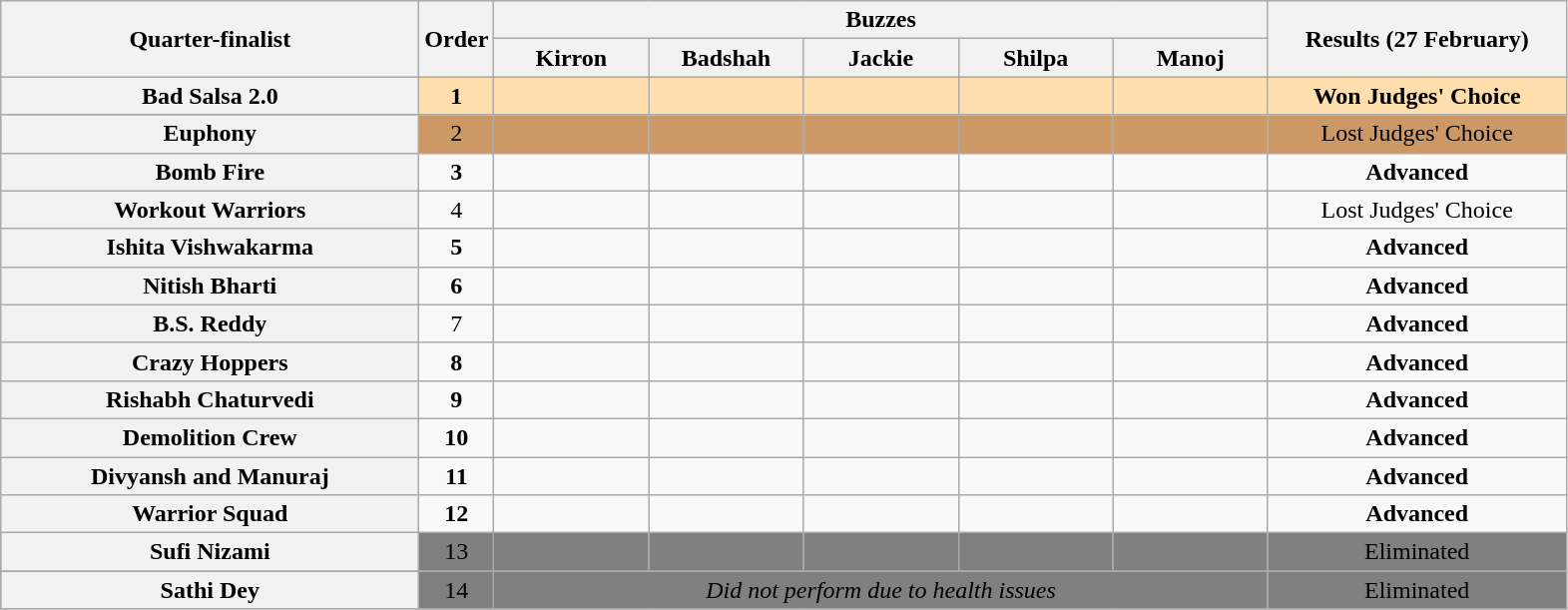<table class="wikitable plainrowheaders sortable" style="text-align:center;">
<tr>
<th rowspan="2" class="unsortable" scope="col" style="width:17em;">Quarter-finalist</th>
<th rowspan="2" scope="col" style="width:1em;">Order</th>
<th colspan="5" class="unsortable" scope="col" style="width:24em;"><strong>Buzzes</strong></th>
<th rowspan="2" class="sortable" scope="col" style="width:12em;">Results (27 February)</th>
</tr>
<tr>
<th scope="col" class="unsortable" style="width:6em;">Kirron</th>
<th scope="col" class="unsortable" style="width:6em;">Badshah</th>
<th scope="col" class="unsortable" style="width:6em;">Jackie</th>
<th scope="col" class="unsortable" style="width:6em;">Shilpa</th>
<th scope="col" class="unsortable" style="width:6em;">Manoj</th>
</tr>
<tr style="background:NavajoWhite;">
<th scope="row"><strong>Bad Salsa 2.0</strong></th>
<td><strong>1</strong></td>
<td></td>
<td></td>
<td></td>
<td></td>
<td></td>
<td><strong>Won Judges' Choice</strong></td>
</tr>
<tr style="background:#c96;">
<th scope="row">Euphony</th>
<td>2</td>
<td></td>
<td></td>
<td></td>
<td></td>
<td></td>
<td>Lost Judges' Choice</td>
</tr>
<tr>
<th scope="row"><strong>Bomb Fire</strong></th>
<td><strong>3</strong></td>
<td></td>
<td></td>
<td><strong></strong></td>
<td></td>
<td></td>
<td><strong>Advanced</strong></td>
</tr>
<tr>
<th scope="row">Workout Warriors</th>
<td>4</td>
<td></td>
<td></td>
<td></td>
<td></td>
<td></td>
<td>Lost Judges' Choice</td>
</tr>
<tr>
<th scope="row"><strong>Ishita Vishwakarma</strong></th>
<td><strong>5</strong></td>
<td></td>
<td><strong></strong></td>
<td></td>
<td></td>
<td><strong></strong></td>
<td><strong>Advanced</strong></td>
</tr>
<tr>
<th scope="row"><strong>Nitish Bharti</strong></th>
<td><strong>6</strong></td>
<td></td>
<td></td>
<td></td>
<td></td>
<td></td>
<td><strong>Advanced</strong></td>
</tr>
<tr>
<th scope="row"><strong>B.S. Reddy</strong></th>
<td>7</td>
<td></td>
<td></td>
<td></td>
<td></td>
<td></td>
<td><strong>Advanced</strong></td>
</tr>
<tr>
<th scope="row"><strong>Crazy Hoppers</strong></th>
<td><strong>8</strong></td>
<td></td>
<td></td>
<td></td>
<td></td>
<td></td>
<td><strong>Advanced</strong></td>
</tr>
<tr>
<th scope="row"><strong>Rishabh Chaturvedi</strong></th>
<td><strong>9</strong></td>
<td></td>
<td></td>
<td></td>
<td></td>
<td></td>
<td><strong>Advanced</strong></td>
</tr>
<tr>
<th scope="row"><strong>Demolition Crew</strong></th>
<td><strong>10</strong></td>
<td></td>
<td></td>
<td></td>
<td></td>
<td></td>
<td><strong>Advanced</strong></td>
</tr>
<tr>
<th scope="row"><strong>Divyansh and Manuraj</strong></th>
<td><strong>11</strong></td>
<td></td>
<td></td>
<td></td>
<td></td>
<td></td>
<td><strong>Advanced</strong></td>
</tr>
<tr>
<th scope="row"><strong>Warrior Squad</strong></th>
<td><strong>12</strong></td>
<td></td>
<td></td>
<td></td>
<td></td>
<td></td>
<td><strong>Advanced</strong></td>
</tr>
<tr style="background:grey;" |>
<th scope="row">Sufi Nizami</th>
<td>13</td>
<td></td>
<td></td>
<td></td>
<td></td>
<td></td>
<td>Eliminated</td>
</tr>
<tr style="background:grey;" |>
<th scope="row">Sathi Dey</th>
<td>14</td>
<td colspan="5"><em>Did not perform due to health issues</em></td>
<td>Eliminated</td>
</tr>
</table>
